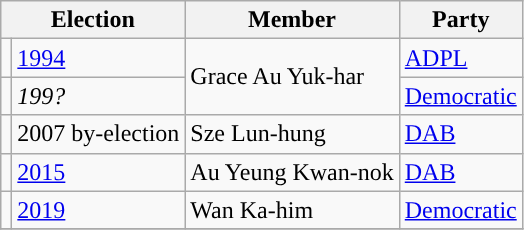<table class="wikitable">
<tr>
<th colspan="2">Election</th>
<th>Member</th>
<th>Party</th>
</tr>
<tr>
<td style="background-color:"></td>
<td><a href='#'>1994</a></td>
<td rowspan=2>Grace Au Yuk-har</td>
<td><a href='#'>ADPL</a></td>
</tr>
<tr>
<td style="background-color:"></td>
<td><em>199?</em></td>
<td><a href='#'>Democratic</a></td>
</tr>
<tr>
<td style="background-color:"></td>
<td>2007 by-election</td>
<td>Sze Lun-hung</td>
<td><a href='#'>DAB</a></td>
</tr>
<tr>
<td style="background-color:"></td>
<td><a href='#'>2015</a></td>
<td>Au Yeung Kwan-nok</td>
<td><a href='#'>DAB</a></td>
</tr>
<tr>
<td style="background-color:"></td>
<td><a href='#'>2019</a></td>
<td>Wan Ka-him</td>
<td><a href='#'>Democratic</a></td>
</tr>
<tr>
</tr>
</table>
